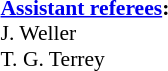<table width=100% style="font-size:90%">
<tr>
<td><br><strong><a href='#'>Assistant referees</a>:</strong>
<br>J. Weller
<br>T. G. Terrey</td>
</tr>
</table>
